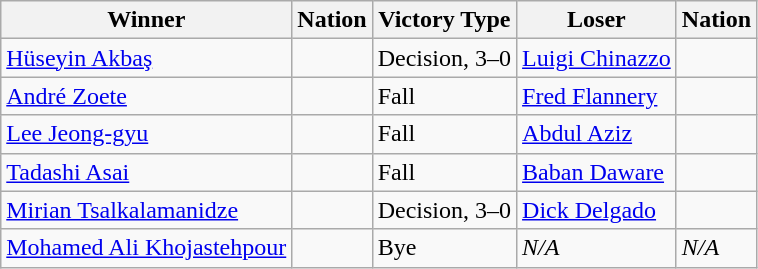<table class="wikitable sortable" style="text-align:left;">
<tr>
<th>Winner</th>
<th>Nation</th>
<th>Victory Type</th>
<th>Loser</th>
<th>Nation</th>
</tr>
<tr>
<td><a href='#'>Hüseyin Akbaş</a></td>
<td></td>
<td>Decision, 3–0</td>
<td><a href='#'>Luigi Chinazzo</a></td>
<td></td>
</tr>
<tr>
<td><a href='#'>André Zoete</a></td>
<td></td>
<td>Fall</td>
<td><a href='#'>Fred Flannery</a></td>
<td></td>
</tr>
<tr>
<td><a href='#'>Lee Jeong-gyu</a></td>
<td></td>
<td>Fall</td>
<td><a href='#'>Abdul Aziz</a></td>
<td></td>
</tr>
<tr>
<td><a href='#'>Tadashi Asai</a></td>
<td></td>
<td>Fall</td>
<td><a href='#'>Baban Daware</a></td>
<td></td>
</tr>
<tr>
<td><a href='#'>Mirian Tsalkalamanidze</a></td>
<td></td>
<td>Decision, 3–0</td>
<td><a href='#'>Dick Delgado</a></td>
<td></td>
</tr>
<tr>
<td><a href='#'>Mohamed Ali Khojastehpour</a></td>
<td></td>
<td>Bye</td>
<td><em>N/A</em></td>
<td><em>N/A</em></td>
</tr>
</table>
